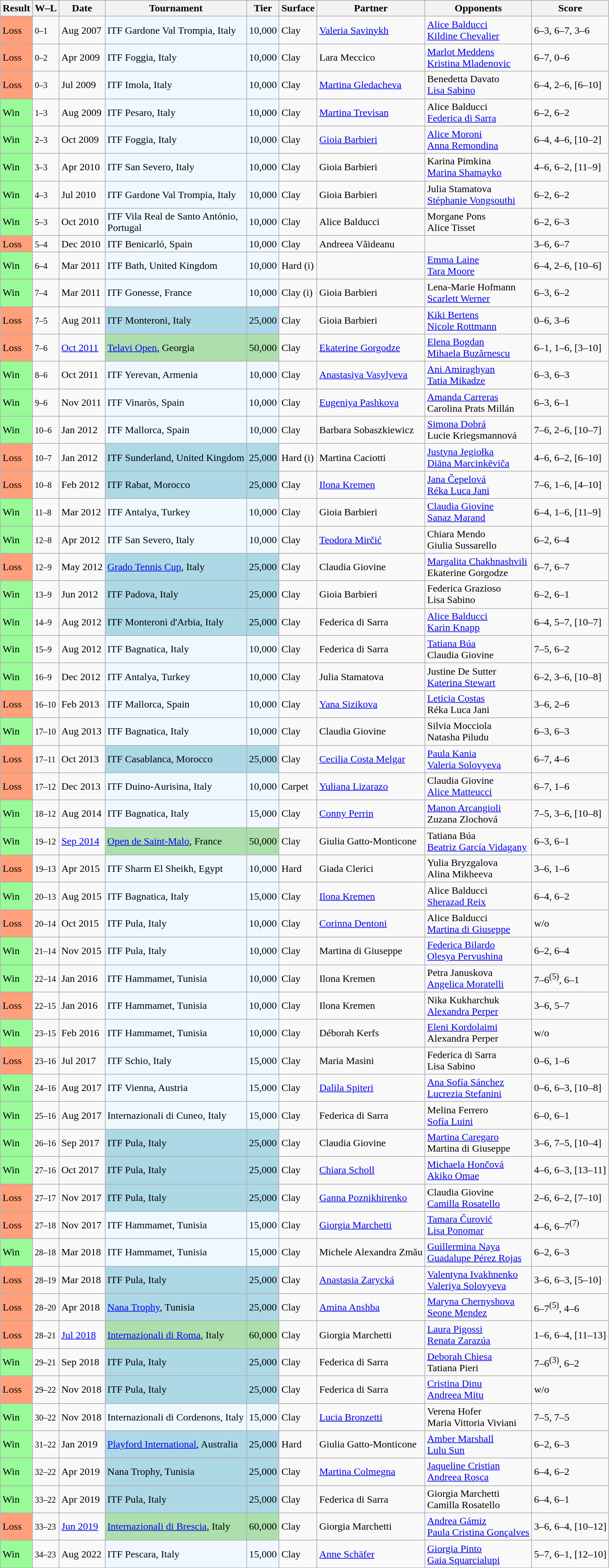<table class="sortable wikitable nowrap">
<tr>
<th>Result</th>
<th class="unsortable">W–L</th>
<th>Date</th>
<th>Tournament</th>
<th>Tier</th>
<th>Surface</th>
<th>Partner</th>
<th>Opponents</th>
<th class="unsortable">Score</th>
</tr>
<tr>
<td bgcolor=FFA07A>Loss</td>
<td><small>0–1</small></td>
<td>Aug 2007</td>
<td style="background:#f0f8ff;">ITF Gardone Val Trompia, Italy</td>
<td style="background:#f0f8ff;">10,000</td>
<td>Clay</td>
<td> <a href='#'>Valeria Savinykh</a></td>
<td> <a href='#'>Alice Balducci</a> <br>  <a href='#'>Kildine Chevalier</a></td>
<td>6–3, 6–7, 3–6</td>
</tr>
<tr>
<td bgcolor=FFA07A>Loss</td>
<td><small>0–2</small></td>
<td>Apr 2009</td>
<td style="background:#f0f8ff;">ITF Foggia, Italy</td>
<td style="background:#f0f8ff;">10,000</td>
<td>Clay</td>
<td> Lara Meccico</td>
<td> <a href='#'>Marlot Meddens</a> <br>  <a href='#'>Kristina Mladenovic</a></td>
<td>6–7, 0–6</td>
</tr>
<tr>
<td bgcolor=FFA07A>Loss</td>
<td><small>0–3</small></td>
<td>Jul 2009</td>
<td style="background:#f0f8ff;">ITF Imola, Italy</td>
<td style="background:#f0f8ff;">10,000</td>
<td>Clay</td>
<td> <a href='#'>Martina Gledacheva</a></td>
<td> Benedetta Davato <br>  <a href='#'>Lisa Sabino</a></td>
<td>6–4, 2–6, [6–10]</td>
</tr>
<tr>
<td bgcolor=98FB98>Win</td>
<td><small>1–3</small></td>
<td>Aug 2009</td>
<td style="background:#f0f8ff;">ITF Pesaro, Italy</td>
<td style="background:#f0f8ff;">10,000</td>
<td>Clay</td>
<td> <a href='#'>Martina Trevisan</a></td>
<td> Alice Balducci <br>  <a href='#'>Federica di Sarra</a></td>
<td>6–2, 6–2</td>
</tr>
<tr>
<td bgcolor=98FB98>Win</td>
<td><small>2–3</small></td>
<td>Oct 2009</td>
<td style="background:#f0f8ff;">ITF Foggia, Italy</td>
<td style="background:#f0f8ff;">10,000</td>
<td>Clay</td>
<td> <a href='#'>Gioia Barbieri</a></td>
<td> <a href='#'>Alice Moroni</a> <br>  <a href='#'>Anna Remondina</a></td>
<td>6–4, 4–6, [10–2]</td>
</tr>
<tr>
<td bgcolor=98FB98>Win</td>
<td><small>3–3</small></td>
<td>Apr 2010</td>
<td style="background:#f0f8ff;">ITF San Severo, Italy</td>
<td style="background:#f0f8ff;">10,000</td>
<td>Clay</td>
<td> Gioia Barbieri</td>
<td> Karina Pimkina <br>  <a href='#'>Marina Shamayko</a></td>
<td>4–6, 6–2, [11–9]</td>
</tr>
<tr>
<td bgcolor=98FB98>Win</td>
<td><small>4–3</small></td>
<td>Jul 2010</td>
<td style="background:#f0f8ff;">ITF Gardone Val Trompia, Italy</td>
<td style="background:#f0f8ff;">10,000</td>
<td>Clay</td>
<td> Gioia Barbieri</td>
<td> Julia Stamatova <br>  <a href='#'>Stéphanie Vongsouthi</a></td>
<td>6–2, 6–2</td>
</tr>
<tr>
<td bgcolor=98FB98>Win</td>
<td><small>5–3</small></td>
<td>Oct 2010</td>
<td style="background:#f0f8ff;">ITF Vila Real de Santo António, <br>Portugal</td>
<td style="background:#f0f8ff;">10,000</td>
<td>Clay</td>
<td> Alice Balducci</td>
<td> Morgane Pons <br>  Alice Tisset</td>
<td>6–2, 6–3</td>
</tr>
<tr>
<td bgcolor=FFA07A>Loss</td>
<td><small>5–4</small></td>
<td>Dec 2010</td>
<td style="background:#f0f8ff;">ITF Benicarló, Spain</td>
<td style="background:#f0f8ff;">10,000</td>
<td>Clay</td>
<td> Andreea Văideanu</td>
<td></td>
<td>3–6, 6–7</td>
</tr>
<tr>
<td bgcolor=98FB98>Win</td>
<td><small>6–4</small></td>
<td>Mar 2011</td>
<td style="background:#f0f8ff;">ITF Bath, United Kingdom</td>
<td style="background:#f0f8ff;">10,000</td>
<td>Hard (i)</td>
<td></td>
<td> <a href='#'>Emma Laine</a> <br>  <a href='#'>Tara Moore</a></td>
<td>6–4, 2–6, [10–6]</td>
</tr>
<tr>
<td bgcolor=98FB98>Win</td>
<td><small>7–4</small></td>
<td>Mar 2011</td>
<td style="background:#f0f8ff;">ITF Gonesse, France</td>
<td style="background:#f0f8ff;">10,000</td>
<td>Clay (i)</td>
<td> Gioia Barbieri</td>
<td> Lena-Marie Hofmann <br>  <a href='#'>Scarlett Werner</a></td>
<td>6–3, 6–2</td>
</tr>
<tr>
<td bgcolor=FFA07A>Loss</td>
<td><small>7–5</small></td>
<td>Aug 2011</td>
<td style="background:lightblue;">ITF Monteroni, Italy</td>
<td style="background:lightblue;">25,000</td>
<td>Clay</td>
<td> Gioia Barbieri</td>
<td> <a href='#'>Kiki Bertens</a> <br>  <a href='#'>Nicole Rottmann</a></td>
<td>0–6, 3–6</td>
</tr>
<tr>
<td bgcolor=FFA07A>Loss</td>
<td><small>7–6</small></td>
<td><a href='#'>Oct 2011</a></td>
<td style="background:#addfad;"><a href='#'>Telavi Open</a>, Georgia</td>
<td style="background:#addfad;">50,000</td>
<td>Clay</td>
<td> <a href='#'>Ekaterine Gorgodze</a></td>
<td> <a href='#'>Elena Bogdan</a> <br>  <a href='#'>Mihaela Buzărnescu</a></td>
<td>6–1, 1–6, [3–10]</td>
</tr>
<tr>
<td bgcolor=98FB98>Win</td>
<td><small>8–6</small></td>
<td>Oct 2011</td>
<td style="background:#f0f8ff;">ITF Yerevan, Armenia</td>
<td style="background:#f0f8ff;">10,000</td>
<td>Clay</td>
<td> <a href='#'>Anastasiya Vasylyeva</a></td>
<td> <a href='#'>Ani Amiraghyan</a> <br>  <a href='#'>Tatia Mikadze</a></td>
<td>6–3, 6–3</td>
</tr>
<tr>
<td bgcolor=98FB98>Win</td>
<td><small>9–6</small></td>
<td>Nov 2011</td>
<td style="background:#f0f8ff;">ITF Vinaròs, Spain</td>
<td style="background:#f0f8ff;">10,000</td>
<td>Clay</td>
<td> <a href='#'>Eugeniya Pashkova</a></td>
<td> <a href='#'>Amanda Carreras</a> <br>  Carolina Prats Millán</td>
<td>6–3, 6–1</td>
</tr>
<tr>
<td bgcolor=98FB98>Win</td>
<td><small>10–6</small></td>
<td>Jan 2012</td>
<td style="background:#f0f8ff;">ITF Mallorca, Spain</td>
<td style="background:#f0f8ff;">10,000</td>
<td>Clay</td>
<td> Barbara Sobaszkiewicz</td>
<td> <a href='#'>Simona Dobrá</a> <br>  Lucie Kriegsmannová</td>
<td>7–6, 2–6, [10–7]</td>
</tr>
<tr>
<td bgcolor=FFA07A>Loss</td>
<td><small>10–7</small></td>
<td>Jan 2012</td>
<td style="background:lightblue;">ITF Sunderland, United Kingdom</td>
<td style="background:lightblue;">25,000</td>
<td>Hard (i)</td>
<td> Martina Caciotti</td>
<td> <a href='#'>Justyna Jegiołka</a> <br>  <a href='#'>Diāna Marcinkēviča</a></td>
<td>4–6, 6–2, [6–10]</td>
</tr>
<tr>
<td style="background:#ffa07a;">Loss</td>
<td><small>10–8</small></td>
<td>Feb 2012</td>
<td style="background:lightblue;">ITF Rabat, Morocco</td>
<td style="background:lightblue;">25,000</td>
<td>Clay</td>
<td> <a href='#'>Ilona Kremen</a></td>
<td> <a href='#'>Jana Čepelová</a> <br>  <a href='#'>Réka Luca Jani</a></td>
<td>7–6, 1–6, [4–10]</td>
</tr>
<tr>
<td bgcolor=98FB98>Win</td>
<td><small>11–8</small></td>
<td>Mar 2012</td>
<td style="background:#f0f8ff;">ITF Antalya, Turkey</td>
<td style="background:#f0f8ff;">10,000</td>
<td>Clay</td>
<td> Gioia Barbieri</td>
<td> <a href='#'>Claudia Giovine</a> <br>  <a href='#'>Sanaz Marand</a></td>
<td>6–4, 1–6, [11–9]</td>
</tr>
<tr>
<td bgcolor="98FB98">Win</td>
<td><small>12–8</small></td>
<td>Apr 2012</td>
<td style="background:#f0f8ff;">ITF San Severo, Italy</td>
<td style="background:#f0f8ff;">10,000</td>
<td>Clay</td>
<td> <a href='#'>Teodora Mirčić</a></td>
<td> Chiara Mendo <br>  Giulia Sussarello</td>
<td>6–2, 6–4</td>
</tr>
<tr>
<td bgcolor=FFA07A>Loss</td>
<td><small>12–9</small></td>
<td>May 2012</td>
<td style="background:lightblue;"><a href='#'>Grado Tennis Cup</a>, Italy</td>
<td style="background:lightblue;">25,000</td>
<td>Clay</td>
<td> Claudia Giovine</td>
<td> <a href='#'>Margalita Chakhnashvili</a> <br>  Ekaterine Gorgodze</td>
<td>6–7, 6–7</td>
</tr>
<tr>
<td bgcolor="98FB98">Win</td>
<td><small>13–9</small></td>
<td>Jun 2012</td>
<td style="background:lightblue;">ITF Padova, Italy</td>
<td style="background:lightblue;">25,000</td>
<td>Clay</td>
<td> Gioia Barbieri</td>
<td> Federica Grazioso <br>  Lisa Sabino</td>
<td>6–2, 6–1</td>
</tr>
<tr>
<td bgcolor="98FB98">Win</td>
<td><small>14–9</small></td>
<td>Aug 2012</td>
<td style="background:lightblue;">ITF Monteroni d'Arbia, Italy</td>
<td style="background:lightblue;">25,000</td>
<td>Clay</td>
<td> Federica di Sarra</td>
<td> <a href='#'>Alice Balducci</a> <br>  <a href='#'>Karin Knapp</a></td>
<td>6–4, 5–7, [10–7]</td>
</tr>
<tr>
<td bgcolor="98FB98">Win</td>
<td><small>15–9</small></td>
<td>Aug 2012</td>
<td style="background:#f0f8ff;">ITF Bagnatica, Italy</td>
<td style="background:#f0f8ff;">10,000</td>
<td>Clay</td>
<td> Federica di Sarra</td>
<td> <a href='#'>Tatiana Búa</a> <br>  Claudia Giovine</td>
<td>7–5, 6–2</td>
</tr>
<tr>
<td bgcolor="98FB98">Win</td>
<td><small>16–9</small></td>
<td>Dec 2012</td>
<td style="background:#f0f8ff;">ITF Antalya, Turkey</td>
<td style="background:#f0f8ff;">10,000</td>
<td>Clay</td>
<td> Julia Stamatova</td>
<td> Justine De Sutter <br>  <a href='#'>Katerina Stewart</a></td>
<td>6–2, 3–6, [10–8]</td>
</tr>
<tr>
<td bgcolor=FFA07A>Loss</td>
<td><small>16–10</small></td>
<td>Feb 2013</td>
<td style="background:#f0f8ff;">ITF Mallorca, Spain</td>
<td style="background:#f0f8ff;">10,000</td>
<td>Clay</td>
<td> <a href='#'>Yana Sizikova</a></td>
<td> <a href='#'>Leticia Costas</a> <br>  Réka Luca Jani</td>
<td>3–6, 2–6</td>
</tr>
<tr>
<td bgcolor="98FB98">Win</td>
<td><small>17–10</small></td>
<td>Aug 2013</td>
<td style="background:#f0f8ff;">ITF Bagnatica, Italy</td>
<td style="background:#f0f8ff;">10,000</td>
<td>Clay</td>
<td> Claudia Giovine</td>
<td> Silvia Mocciola <br>  Natasha Piludu</td>
<td>6–3, 6–3</td>
</tr>
<tr>
<td style="background:#ffa07a;">Loss</td>
<td><small>17–11</small></td>
<td>Oct 2013</td>
<td style="background:lightblue;">ITF Casablanca, Morocco</td>
<td style="background:lightblue;">25,000</td>
<td>Clay</td>
<td> <a href='#'>Cecilia Costa Melgar</a></td>
<td> <a href='#'>Paula Kania</a> <br>  <a href='#'>Valeria Solovyeva</a></td>
<td>6–7, 4–6</td>
</tr>
<tr>
<td bgcolor="FFA07A">Loss</td>
<td><small>17–12</small></td>
<td>Dec 2013</td>
<td style="background:#f0f8ff;">ITF Duino-Aurisina, Italy</td>
<td style="background:#f0f8ff;">10,000</td>
<td>Carpet</td>
<td> <a href='#'>Yuliana Lizarazo</a></td>
<td> Claudia Giovine <br>   <a href='#'>Alice Matteucci</a></td>
<td>6–7, 1–6</td>
</tr>
<tr>
<td style="background:#98fb98;">Win</td>
<td><small>18–12</small></td>
<td>Aug 2014</td>
<td style="background:#f0f8ff;">ITF Bagnatica, Italy</td>
<td style="background:#f0f8ff;">15,000</td>
<td>Clay</td>
<td> <a href='#'>Conny Perrin</a></td>
<td> <a href='#'>Manon Arcangioli</a> <br>  Zuzana Zlochová</td>
<td>7–5, 3–6, [10–8]</td>
</tr>
<tr>
<td style="background:#98fb98;">Win</td>
<td><small>19–12</small></td>
<td><a href='#'>Sep 2014</a></td>
<td style="background:#addfad;"><a href='#'>Open de Saint-Malo</a>, France</td>
<td style="background:#addfad;">50,000</td>
<td>Clay</td>
<td> Giulia Gatto-Monticone</td>
<td> Tatiana Búa <br>  <a href='#'>Beatriz García Vidagany</a></td>
<td>6–3, 6–1</td>
</tr>
<tr>
<td style="background:#ffa07a;">Loss</td>
<td><small>19–13</small></td>
<td>Apr 2015</td>
<td style="background:#f0f8ff;">ITF Sharm El Sheikh, Egypt</td>
<td style="background:#f0f8ff;">10,000</td>
<td>Hard</td>
<td> Giada Clerici</td>
<td> Yulia Bryzgalova <br>  Alina Mikheeva</td>
<td>3–6, 1–6</td>
</tr>
<tr>
<td style="background:#98fb98;">Win</td>
<td><small>20–13</small></td>
<td>Aug 2015</td>
<td style="background:#f0f8ff;">ITF Bagnatica, Italy</td>
<td style="background:#f0f8ff;">15,000</td>
<td>Clay</td>
<td> <a href='#'>Ilona Kremen</a></td>
<td> Alice Balducci <br>  <a href='#'>Sherazad Reix</a></td>
<td>6–4, 6–2</td>
</tr>
<tr>
<td style="background:#ffa07a;">Loss</td>
<td><small>20–14</small></td>
<td>Oct 2015</td>
<td style="background:#f0f8ff;">ITF Pula, Italy</td>
<td style="background:#f0f8ff;">10,000</td>
<td>Clay</td>
<td> <a href='#'>Corinna Dentoni</a></td>
<td> Alice Balducci <br>  <a href='#'>Martina di Giuseppe</a></td>
<td>w/o</td>
</tr>
<tr>
<td style="background:#98fb98;">Win</td>
<td><small>21–14</small></td>
<td>Nov 2015</td>
<td style="background:#f0f8ff;">ITF Pula, Italy</td>
<td style="background:#f0f8ff;">10,000</td>
<td>Clay</td>
<td> Martina di Giuseppe</td>
<td> <a href='#'>Federica Bilardo</a> <br>  <a href='#'>Olesya Pervushina</a></td>
<td>6–2, 6–4</td>
</tr>
<tr>
<td style="background:#98fb98;">Win</td>
<td><small>22–14</small></td>
<td>Jan 2016</td>
<td style="background:#f0f8ff;">ITF Hammamet, Tunisia</td>
<td style="background:#f0f8ff;">10,000</td>
<td>Clay</td>
<td> Ilona Kremen</td>
<td> Petra Januskova <br>  <a href='#'>Angelica Moratelli</a></td>
<td>7–6<sup>(5)</sup>, 6–1</td>
</tr>
<tr>
<td style="background:#ffa07a;">Loss</td>
<td><small>22–15</small></td>
<td>Jan 2016</td>
<td style="background:#f0f8ff;">ITF Hammamet, Tunisia</td>
<td style="background:#f0f8ff;">10,000</td>
<td>Clay</td>
<td> Ilona Kremen</td>
<td> Nika Kukharchuk <br>  <a href='#'>Alexandra Perper</a></td>
<td>3–6, 5–7</td>
</tr>
<tr>
<td style="background:#98fb98;">Win</td>
<td><small>23–15</small></td>
<td>Feb 2016</td>
<td style="background:#f0f8ff;">ITF Hammamet, Tunisia</td>
<td style="background:#f0f8ff;">10,000</td>
<td>Clay</td>
<td> Déborah Kerfs</td>
<td> <a href='#'>Eleni Kordolaimi</a> <br>  Alexandra Perper</td>
<td>w/o</td>
</tr>
<tr>
<td style="background:#ffa07a;">Loss</td>
<td><small>23–16</small></td>
<td>Jul 2017</td>
<td style="background:#f0f8ff;">ITF Schio, Italy</td>
<td style="background:#f0f8ff;">15,000</td>
<td>Clay</td>
<td> Maria Masini</td>
<td> Federica di Sarra <br>  Lisa Sabino</td>
<td>0–6, 1–6</td>
</tr>
<tr>
<td style="background:#98fb98;">Win</td>
<td><small>24–16</small></td>
<td>Aug 2017</td>
<td style="background:#f0f8ff;">ITF Vienna, Austria</td>
<td style="background:#f0f8ff;">15,000</td>
<td>Clay</td>
<td> <a href='#'>Dalila Spiteri</a></td>
<td> <a href='#'>Ana Sofía Sánchez</a> <br>  <a href='#'>Lucrezia Stefanini</a></td>
<td>0–6, 6–3, [10–8]</td>
</tr>
<tr>
<td style="background:#98fb98;">Win</td>
<td><small>25–16</small></td>
<td>Aug 2017</td>
<td style="background:#f0f8ff;">Internazionali di Cuneo, Italy</td>
<td style="background:#f0f8ff;">15,000</td>
<td>Clay</td>
<td> Federica di Sarra</td>
<td> Melina Ferrero <br>  <a href='#'>Sofía Luini</a></td>
<td>6–0, 6–1</td>
</tr>
<tr>
<td style="background:#98fb98;">Win</td>
<td><small>26–16</small></td>
<td>Sep 2017</td>
<td style="background:lightblue;">ITF Pula, Italy</td>
<td style="background:lightblue;">25,000</td>
<td>Clay</td>
<td> Claudia Giovine</td>
<td> <a href='#'>Martina Caregaro</a> <br>  Martina di Giuseppe</td>
<td>3–6, 7–5, [10–4]</td>
</tr>
<tr>
<td style="background:#98fb98;">Win</td>
<td><small>27–16</small></td>
<td>Oct 2017</td>
<td style="background:lightblue;">ITF Pula, Italy</td>
<td style="background:lightblue;">25,000</td>
<td>Clay</td>
<td> <a href='#'>Chiara Scholl</a></td>
<td> <a href='#'>Michaela Hončová</a> <br>  <a href='#'>Akiko Omae</a></td>
<td>4–6, 6–3, [13–11]</td>
</tr>
<tr>
<td bgcolor=FFA07A>Loss</td>
<td><small>27–17</small></td>
<td>Nov 2017</td>
<td style="background:lightblue;">ITF Pula, Italy</td>
<td style="background:lightblue;">25,000</td>
<td>Clay</td>
<td> <a href='#'>Ganna Poznikhirenko</a></td>
<td> Claudia Giovine <br>  <a href='#'>Camilla Rosatello</a></td>
<td>2–6, 6–2, [7–10]</td>
</tr>
<tr>
<td bgcolor=ffa07a>Loss</td>
<td><small>27–18</small></td>
<td>Nov 2017</td>
<td style="background:#f0f8ff;">ITF Hammamet, Tunisia</td>
<td style="background:#f0f8ff;">15,000</td>
<td>Clay</td>
<td> <a href='#'>Giorgia Marchetti</a></td>
<td> <a href='#'>Tamara Čurović</a> <br>  <a href='#'>Lisa Ponomar</a></td>
<td>4–6, 6–7<sup>(7)</sup></td>
</tr>
<tr>
<td style="background:#98fb98;">Win</td>
<td><small>28–18</small></td>
<td>Mar 2018</td>
<td style="background:#f0f8ff;">ITF Hammamet, Tunisia</td>
<td style="background:#f0f8ff;">15,000</td>
<td>Clay</td>
<td> Michele Alexandra Zmău</td>
<td> <a href='#'>Guillermina Naya</a> <br>  <a href='#'>Guadalupe Pérez Rojas</a></td>
<td>6–2, 6–3</td>
</tr>
<tr>
<td bgcolor=ffa07a>Loss</td>
<td><small>28–19</small></td>
<td>Mar 2018</td>
<td style="background:lightblue;">ITF Pula, Italy</td>
<td style="background:lightblue;">25,000</td>
<td>Clay</td>
<td> <a href='#'>Anastasia Zarycká</a></td>
<td> <a href='#'>Valentyna Ivakhnenko</a> <br>  <a href='#'>Valeriya Solovyeva</a></td>
<td>3–6, 6–3, [5–10]</td>
</tr>
<tr>
<td bgcolor=ffa07a>Loss</td>
<td><small>28–20</small></td>
<td>Apr 2018</td>
<td style="background:lightblue;"><a href='#'>Nana Trophy</a>, Tunisia</td>
<td style="background:lightblue;">25,000</td>
<td>Clay</td>
<td> <a href='#'>Amina Anshba</a></td>
<td> <a href='#'>Maryna Chernyshova</a> <br>  <a href='#'>Seone Mendez</a></td>
<td>6–7<sup>(5)</sup>, 4–6</td>
</tr>
<tr>
<td bgcolor=ffa07a>Loss</td>
<td><small>28–21</small></td>
<td><a href='#'>Jul 2018</a></td>
<td style="background:#addfad;"><a href='#'>Internazionali di Roma</a>, Italy</td>
<td style="background:#addfad;">60,000</td>
<td>Clay</td>
<td> Giorgia Marchetti</td>
<td> <a href='#'>Laura Pigossi</a> <br>  <a href='#'>Renata Zarazúa</a></td>
<td>1–6, 6–4, [11–13]</td>
</tr>
<tr>
<td style="background:#98fb98;">Win</td>
<td><small>29–21</small></td>
<td>Sep 2018</td>
<td style="background:lightblue;">ITF Pula, Italy</td>
<td style="background:lightblue;">25,000</td>
<td>Clay</td>
<td> Federica di Sarra</td>
<td> <a href='#'>Deborah Chiesa</a> <br>  Tatiana Pieri</td>
<td>7–6<sup>(3)</sup>, 6–2</td>
</tr>
<tr>
<td bgcolor=ffa07a>Loss</td>
<td><small>29–22</small></td>
<td>Nov 2018</td>
<td style="background:lightblue;">ITF Pula, Italy</td>
<td style="background:lightblue;">25,000</td>
<td>Clay</td>
<td> Federica di Sarra</td>
<td> <a href='#'>Cristina Dinu</a> <br>  <a href='#'>Andreea Mitu</a></td>
<td>w/o</td>
</tr>
<tr>
<td style="background:#98fb98;">Win</td>
<td><small>30–22</small></td>
<td>Nov 2018</td>
<td style="background:#f0f8ff;">Internazionali di Cordenons, Italy</td>
<td style="background:#f0f8ff;">15,000</td>
<td>Clay</td>
<td> <a href='#'>Lucia Bronzetti</a></td>
<td> Verena Hofer <br>  Maria Vittoria Viviani</td>
<td>7–5, 7–5</td>
</tr>
<tr>
<td style="background:#98fb98;">Win</td>
<td><small>31–22</small></td>
<td>Jan 2019</td>
<td style="background:lightblue;"><a href='#'>Playford International</a>, Australia</td>
<td style="background:lightblue;">25,000</td>
<td>Hard</td>
<td> Giulia Gatto-Monticone</td>
<td> <a href='#'>Amber Marshall</a> <br>  <a href='#'>Lulu Sun</a></td>
<td>6–2, 6–3</td>
</tr>
<tr>
<td style="background:#98fb98;">Win</td>
<td><small>32–22</small></td>
<td>Apr 2019</td>
<td style="background:lightblue;">Nana Trophy, Tunisia</td>
<td style="background:lightblue;">25,000</td>
<td>Clay</td>
<td> <a href='#'>Martina Colmegna</a></td>
<td> <a href='#'>Jaqueline Cristian</a> <br>  <a href='#'>Andreea Roșca</a></td>
<td>6–4, 6–2</td>
</tr>
<tr>
<td style="background:#98fb98;">Win</td>
<td><small>33–22</small></td>
<td>Apr 2019</td>
<td style="background:lightblue;">ITF Pula, Italy</td>
<td style="background:lightblue;">25,000</td>
<td>Clay</td>
<td> Federica di Sarra</td>
<td> Giorgia Marchetti <br>  Camilla Rosatello</td>
<td>6–4, 6–1</td>
</tr>
<tr>
<td bgcolor=ffa07a>Loss</td>
<td><small>33–23</small></td>
<td><a href='#'>Jun 2019</a></td>
<td style="background:#addfad;"><a href='#'>Internazionali di Brescia</a>, Italy</td>
<td style="background:#addfad;">60,000</td>
<td>Clay</td>
<td> Giorgia Marchetti</td>
<td> <a href='#'>Andrea Gámiz</a> <br>  <a href='#'>Paula Cristina Gonçalves</a></td>
<td>3–6, 6–4, [10–12]</td>
</tr>
<tr>
<td style="background:#98fb98;">Win</td>
<td><small>34–23</small></td>
<td>Aug 2022</td>
<td style="background:#f0f8ff;">ITF Pescara, Italy</td>
<td style="background:#f0f8ff;">15,000</td>
<td>Clay</td>
<td> <a href='#'>Anne Schäfer</a></td>
<td> <a href='#'>Giorgia Pinto</a> <br>  <a href='#'>Gaia Squarcialupi</a></td>
<td>5–7, 6–1, [12–10]</td>
</tr>
</table>
